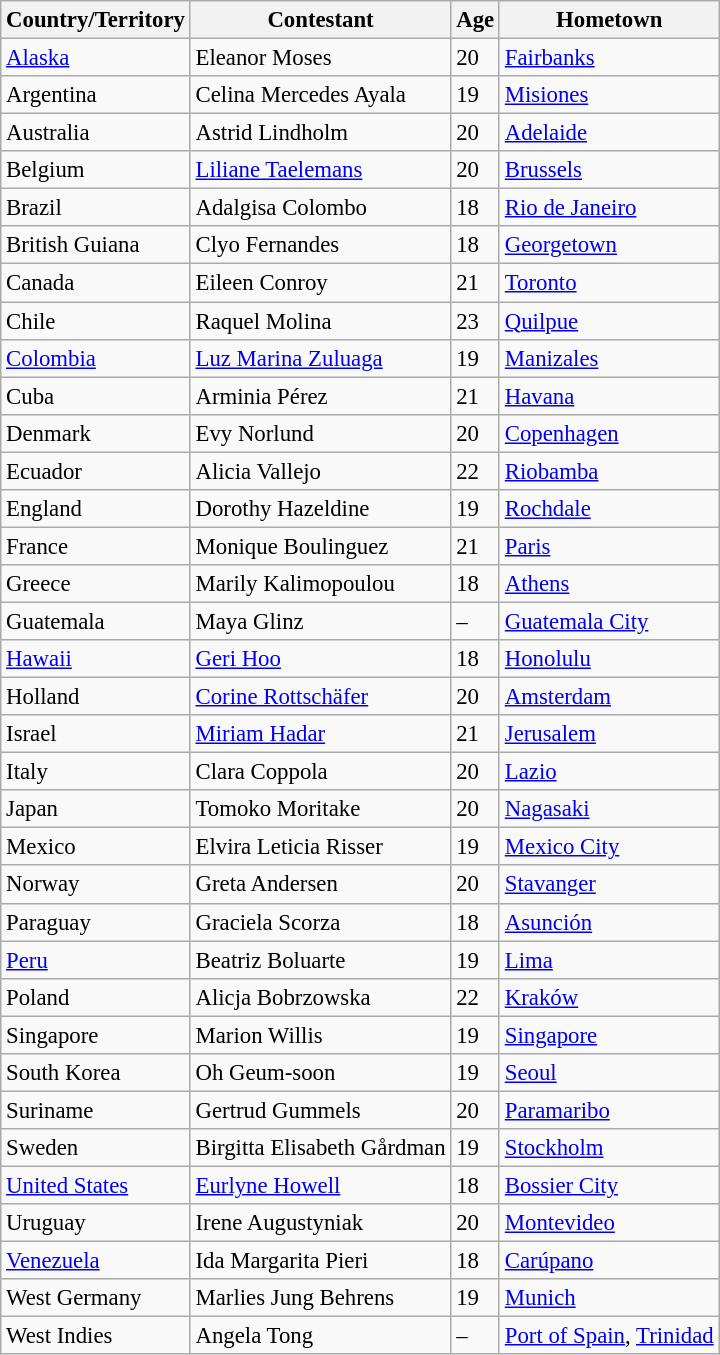<table class="wikitable sortable" style="font-size: 95%;">
<tr>
<th>Country/Territory</th>
<th>Contestant</th>
<th>Age</th>
<th>Hometown</th>
</tr>
<tr>
<td> <a href='#'>Alaska</a></td>
<td>Eleanor Moses</td>
<td>20</td>
<td><a href='#'>Fairbanks</a></td>
</tr>
<tr>
<td> Argentina</td>
<td>Celina Mercedes Ayala</td>
<td>19</td>
<td><a href='#'>Misiones</a></td>
</tr>
<tr>
<td> Australia</td>
<td>Astrid Lindholm</td>
<td>20</td>
<td><a href='#'>Adelaide</a></td>
</tr>
<tr>
<td> Belgium</td>
<td><a href='#'>Liliane Taelemans</a></td>
<td>20</td>
<td><a href='#'>Brussels</a></td>
</tr>
<tr>
<td> Brazil</td>
<td>Adalgisa Colombo</td>
<td>18</td>
<td><a href='#'>Rio de Janeiro</a></td>
</tr>
<tr>
<td> British Guiana</td>
<td>Clyo Fernandes</td>
<td>18</td>
<td><a href='#'>Georgetown</a></td>
</tr>
<tr>
<td> Canada</td>
<td>Eileen Conroy</td>
<td>21</td>
<td><a href='#'>Toronto</a></td>
</tr>
<tr>
<td> Chile</td>
<td>Raquel Molina</td>
<td>23</td>
<td><a href='#'>Quilpue</a></td>
</tr>
<tr>
<td> <a href='#'>Colombia</a></td>
<td><a href='#'>Luz Marina Zuluaga</a></td>
<td>19</td>
<td><a href='#'>Manizales</a></td>
</tr>
<tr>
<td> Cuba</td>
<td>Arminia Pérez</td>
<td>21</td>
<td><a href='#'>Havana</a></td>
</tr>
<tr>
<td> Denmark</td>
<td>Evy Norlund</td>
<td>20</td>
<td><a href='#'>Copenhagen</a></td>
</tr>
<tr>
<td> Ecuador</td>
<td>Alicia Vallejo</td>
<td>22</td>
<td><a href='#'>Riobamba</a></td>
</tr>
<tr>
<td> England</td>
<td>Dorothy Hazeldine</td>
<td>19</td>
<td><a href='#'>Rochdale</a></td>
</tr>
<tr>
<td> France</td>
<td>Monique Boulinguez</td>
<td>21</td>
<td><a href='#'>Paris</a></td>
</tr>
<tr>
<td> Greece</td>
<td>Marily Kalimopoulou</td>
<td>18</td>
<td><a href='#'>Athens</a></td>
</tr>
<tr>
<td> Guatemala</td>
<td>Maya Glinz</td>
<td>–</td>
<td><a href='#'>Guatemala City</a></td>
</tr>
<tr>
<td> <a href='#'>Hawaii</a></td>
<td><a href='#'>Geri Hoo</a></td>
<td>18</td>
<td><a href='#'>Honolulu</a></td>
</tr>
<tr>
<td> Holland</td>
<td><a href='#'>Corine Rottschäfer</a></td>
<td>20</td>
<td><a href='#'>Amsterdam</a></td>
</tr>
<tr>
<td> Israel</td>
<td><a href='#'>Miriam Hadar</a></td>
<td>21</td>
<td><a href='#'>Jerusalem</a></td>
</tr>
<tr>
<td> Italy</td>
<td>Clara Coppola</td>
<td>20</td>
<td><a href='#'>Lazio</a></td>
</tr>
<tr>
<td> Japan</td>
<td>Tomoko Moritake</td>
<td>20</td>
<td><a href='#'>Nagasaki</a></td>
</tr>
<tr>
<td> Mexico</td>
<td>Elvira Leticia Risser</td>
<td>19</td>
<td><a href='#'>Mexico City</a></td>
</tr>
<tr>
<td> Norway</td>
<td>Greta Andersen</td>
<td>20</td>
<td><a href='#'>Stavanger</a></td>
</tr>
<tr>
<td> Paraguay</td>
<td>Graciela Scorza</td>
<td>18</td>
<td><a href='#'>Asunción</a></td>
</tr>
<tr>
<td> <a href='#'>Peru</a></td>
<td>Beatriz Boluarte</td>
<td>19</td>
<td><a href='#'>Lima</a></td>
</tr>
<tr>
<td> Poland</td>
<td>Alicja Bobrzowska</td>
<td>22</td>
<td><a href='#'>Kraków</a></td>
</tr>
<tr>
<td> Singapore</td>
<td>Marion Willis</td>
<td>19</td>
<td><a href='#'>Singapore</a></td>
</tr>
<tr>
<td> South Korea</td>
<td>Oh Geum-soon</td>
<td>19</td>
<td><a href='#'>Seoul</a></td>
</tr>
<tr>
<td> Suriname</td>
<td>Gertrud Gummels</td>
<td>20</td>
<td><a href='#'>Paramaribo</a></td>
</tr>
<tr>
<td> Sweden</td>
<td>Birgitta Elisabeth Gårdman</td>
<td>19</td>
<td><a href='#'>Stockholm</a></td>
</tr>
<tr>
<td> <a href='#'>United States</a></td>
<td><a href='#'>Eurlyne Howell</a></td>
<td>18</td>
<td><a href='#'>Bossier City</a></td>
</tr>
<tr>
<td> Uruguay</td>
<td>Irene Augustyniak</td>
<td>20</td>
<td><a href='#'>Montevideo</a></td>
</tr>
<tr>
<td> <a href='#'>Venezuela</a></td>
<td>Ida Margarita Pieri</td>
<td>18</td>
<td><a href='#'>Carúpano</a></td>
</tr>
<tr>
<td> West Germany</td>
<td>Marlies Jung Behrens</td>
<td>19</td>
<td><a href='#'>Munich</a></td>
</tr>
<tr>
<td> West Indies</td>
<td>Angela Tong</td>
<td>–</td>
<td><a href='#'>Port of Spain</a>, <a href='#'>Trinidad</a></td>
</tr>
</table>
